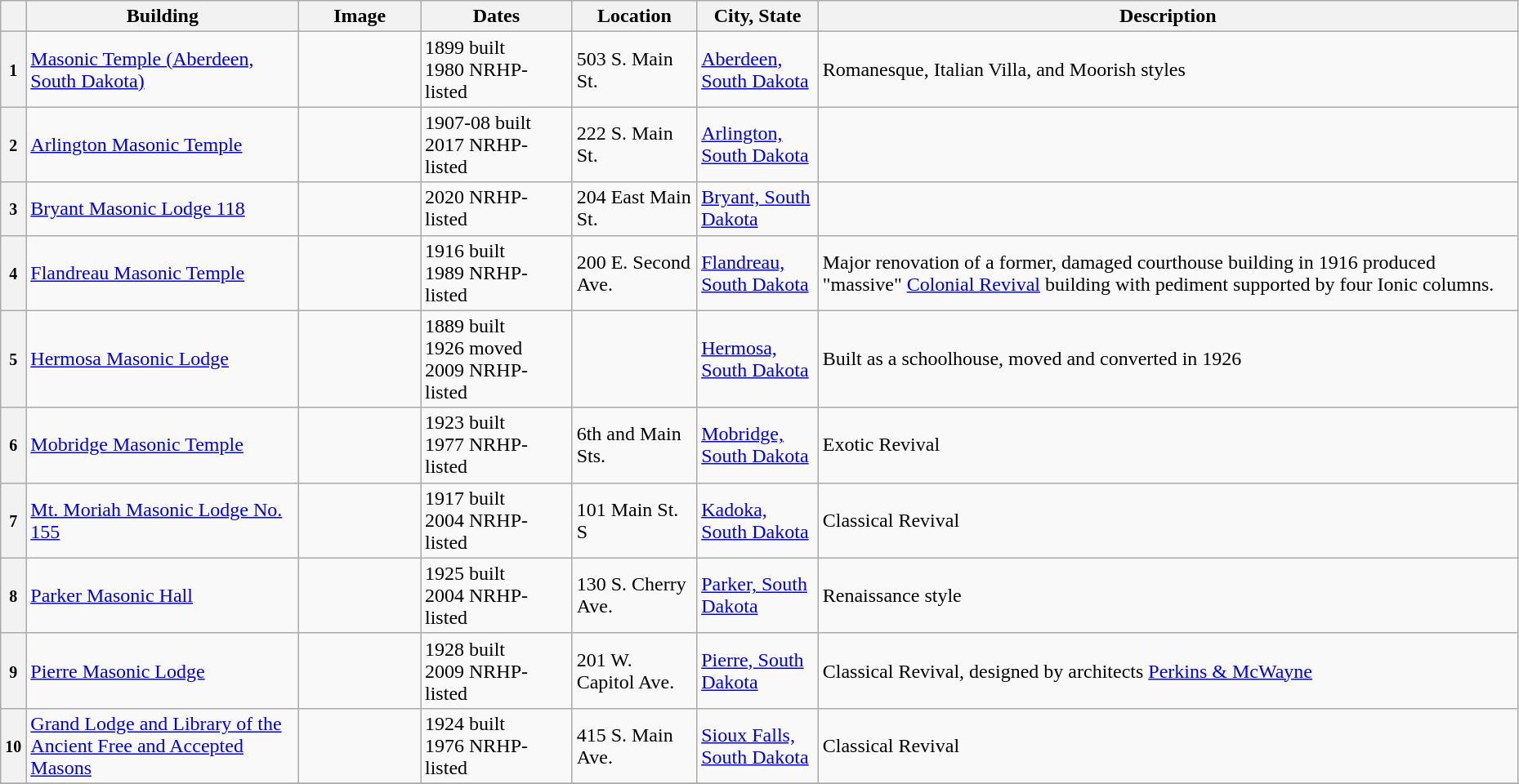<table class="wikitable sortable" style="width:98%">
<tr>
<th></th>
<th width = 18%><strong>Building</strong></th>
<th width = 8% class="unsortable"><strong>Image</strong></th>
<th width = 10%><strong>Dates</strong></th>
<th><strong>Location</strong></th>
<th width = 8%><strong>City, State</strong></th>
<th class="unsortable"><strong>Description</strong></th>
</tr>
<tr ->
<th><small>1</small></th>
<td><a href='#'>Masonic Temple (Aberdeen, South Dakota)</a></td>
<td></td>
<td>1899 built<br>1980 NRHP-listed</td>
<td>503 S. Main St.<br><small></small></td>
<td><a href='#'>Aberdeen, South Dakota</a></td>
<td>Romanesque, Italian Villa, and Moorish styles</td>
</tr>
<tr ->
<th><small>2</small></th>
<td><a href='#'>Arlington Masonic Temple</a></td>
<td></td>
<td>1907-08 built<br>2017 NRHP-listed</td>
<td>222 S. Main St.<br><small></small></td>
<td><a href='#'>Arlington, South Dakota</a></td>
<td></td>
</tr>
<tr ->
<th><small>3</small></th>
<td><a href='#'>Bryant Masonic Lodge 118</a></td>
<td></td>
<td>2020 NRHP-listed</td>
<td>204 East Main St.<br><small></small></td>
<td><a href='#'>Bryant, South Dakota</a></td>
<td></td>
</tr>
<tr ->
<th><small>4</small></th>
<td><a href='#'>Flandreau Masonic Temple</a></td>
<td></td>
<td>1916 built<br>1989 NRHP-listed</td>
<td>200 E. Second Ave.<br><small></small></td>
<td><a href='#'>Flandreau, South Dakota</a></td>
<td>Major renovation of a former, damaged courthouse building in 1916 produced "massive" <a href='#'>Colonial Revival</a> building with pediment supported by four Ionic columns.</td>
</tr>
<tr ->
<th><small>5</small></th>
<td><a href='#'>Hermosa Masonic Lodge</a></td>
<td></td>
<td>1889 built<br>1926 moved<br>2009 NRHP-listed</td>
<td></td>
<td><a href='#'>Hermosa, South Dakota</a></td>
<td>Built as a schoolhouse, moved and converted in 1926</td>
</tr>
<tr ->
<th><small>6</small></th>
<td><a href='#'>Mobridge Masonic Temple</a></td>
<td></td>
<td>1923 built<br>1977 NRHP-listed</td>
<td>6th and Main Sts.<br><small></small></td>
<td><a href='#'>Mobridge, South Dakota</a></td>
<td>Exotic Revival</td>
</tr>
<tr ->
<th><small>7</small></th>
<td><a href='#'>Mt. Moriah Masonic Lodge No. 155</a></td>
<td></td>
<td>1917 built<br>2004 NRHP-listed</td>
<td>101 Main St. S<br><small></small></td>
<td><a href='#'>Kadoka, South Dakota</a></td>
<td>Classical Revival</td>
</tr>
<tr ->
<th><small>8</small></th>
<td><a href='#'>Parker Masonic Hall</a></td>
<td></td>
<td>1925 built<br>2004 NRHP-listed</td>
<td>130 S. Cherry Ave.<br><small></small></td>
<td><a href='#'>Parker, South Dakota</a></td>
<td>Renaissance style</td>
</tr>
<tr ->
<th><small>9</small></th>
<td><a href='#'>Pierre Masonic Lodge</a></td>
<td></td>
<td>1928 built<br>2009 NRHP-listed</td>
<td>201 W. Capitol Ave.<br><small></small></td>
<td><a href='#'>Pierre, South Dakota</a></td>
<td>Classical Revival, designed by architects <a href='#'>Perkins & McWayne</a></td>
</tr>
<tr ->
<th><small>10</small></th>
<td><a href='#'>Grand Lodge and Library of the Ancient Free and Accepted Masons</a></td>
<td></td>
<td>1924 built<br>1976 NRHP-listed</td>
<td>415 S. Main Ave.<br><small></small></td>
<td><a href='#'>Sioux Falls, South Dakota</a></td>
<td>Classical Revival</td>
</tr>
<tr ->
</tr>
</table>
